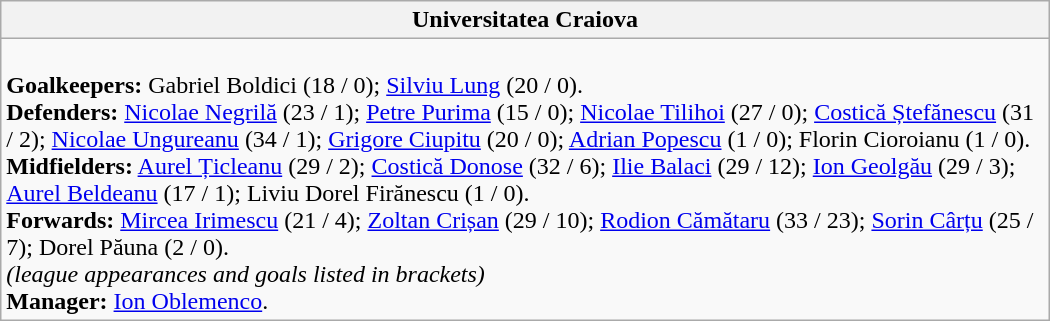<table class="wikitable" style="width:700px">
<tr>
<th>Universitatea Craiova</th>
</tr>
<tr>
<td><br><strong>Goalkeepers:</strong> Gabriel Boldici (18 / 0); <a href='#'>Silviu Lung</a> (20 / 0).<br>
<strong>Defenders:</strong> <a href='#'>Nicolae Negrilă</a> (23 / 1); <a href='#'>Petre Purima</a> (15 / 0); <a href='#'>Nicolae Tilihoi</a> (27 / 0); <a href='#'>Costică Ștefănescu</a> (31 / 2); <a href='#'>Nicolae Ungureanu</a> (34 / 1); <a href='#'>Grigore Ciupitu</a> (20 / 0); <a href='#'>Adrian Popescu</a> (1 / 0); Florin Cioroianu (1 / 0).<br>
<strong>Midfielders:</strong> <a href='#'>Aurel Țicleanu</a> (29 / 2); <a href='#'>Costică Donose</a> (32 / 6); <a href='#'>Ilie Balaci</a> (29 / 12); <a href='#'>Ion Geolgău</a> (29 / 3); <a href='#'>Aurel Beldeanu</a> (17 / 1); Liviu Dorel Firănescu (1 / 0).<br>
<strong>Forwards:</strong> <a href='#'>Mircea Irimescu</a> (21 / 4); <a href='#'>Zoltan Crișan</a> (29 / 10); <a href='#'>Rodion Cămătaru</a> (33 / 23); <a href='#'>Sorin Cârțu</a> (25 / 7); Dorel Păuna (2 / 0).
<br><em>(league appearances and goals listed in brackets)</em><br><strong>Manager:</strong> <a href='#'>Ion Oblemenco</a>.</td>
</tr>
</table>
